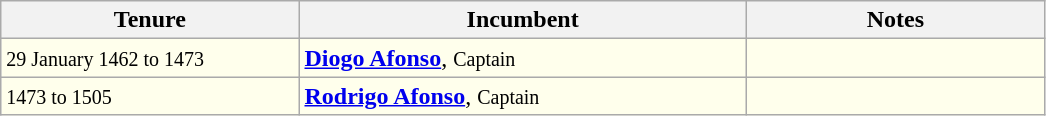<table class="wikitable">
<tr align=left>
<th width="20%">Tenure</th>
<th width="30%">Incumbent</th>
<th width="20%">Notes</th>
</tr>
<tr valign=top bgcolor="#ffffec">
<td><small>29 January 1462 to 1473</small></td>
<td><strong><a href='#'>Diogo Afonso</a></strong>, <small>Captain</small></td>
<td></td>
</tr>
<tr valign=top bgcolor="#ffffec">
<td><small>1473 to 1505</small></td>
<td><strong><a href='#'>Rodrigo Afonso</a></strong>, <small>Captain</small></td>
<td></td>
</tr>
</table>
